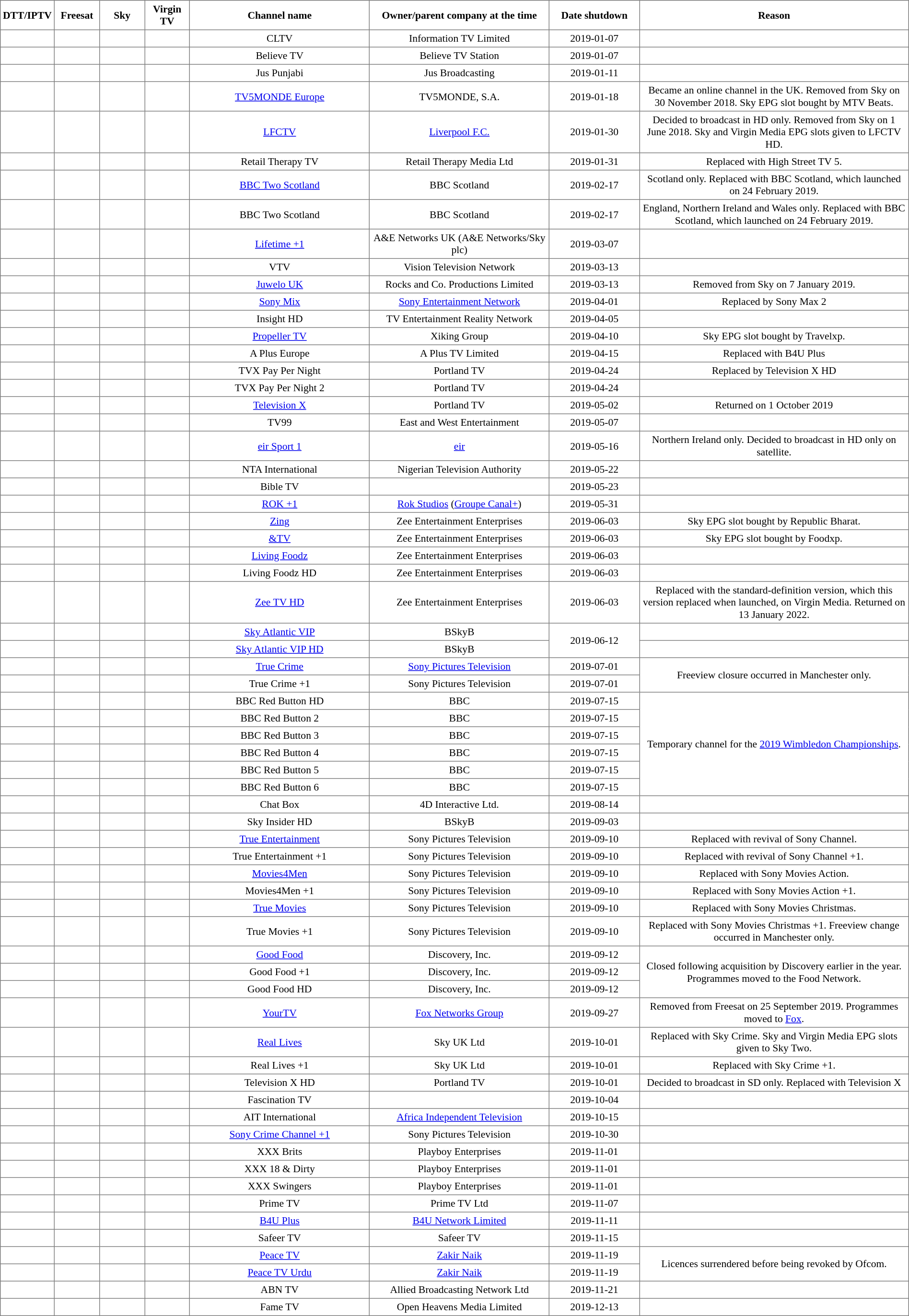<table class="toccolors sortable" border="1" cellpadding="3" style="border-collapse:collapse; font-size: 90%; text-align:center" width="100%">
<tr>
<th width="5%">DTT/IPTV</th>
<th width="5%">Freesat</th>
<th width="5%">Sky</th>
<th width="5%">Virgin TV</th>
<th width="20%">Channel name</th>
<th width="20%">Owner/parent company at the time</th>
<th width="10%">Date shutdown </th>
<th width="30%">Reason</th>
</tr>
<tr>
<td></td>
<td></td>
<td></td>
<td></td>
<td>CLTV</td>
<td>Information TV Limited</td>
<td>2019-01-07</td>
<td></td>
</tr>
<tr>
<td></td>
<td></td>
<td></td>
<td></td>
<td>Believe TV</td>
<td>Believe TV Station</td>
<td>2019-01-07</td>
<td></td>
</tr>
<tr>
<td></td>
<td></td>
<td></td>
<td></td>
<td>Jus Punjabi</td>
<td>Jus Broadcasting</td>
<td>2019-01-11</td>
<td></td>
</tr>
<tr>
<td></td>
<td></td>
<td></td>
<td></td>
<td><a href='#'>TV5MONDE Europe</a></td>
<td>TV5MONDE, S.A.</td>
<td>2019-01-18</td>
<td>Became an online channel in the UK. Removed from Sky on 30 November 2018. Sky EPG slot bought by MTV Beats.</td>
</tr>
<tr>
<td></td>
<td></td>
<td></td>
<td></td>
<td><a href='#'>LFCTV</a></td>
<td><a href='#'>Liverpool F.C.</a></td>
<td>2019-01-30</td>
<td>Decided to broadcast in HD only. Removed from Sky on 1 June 2018. Sky and Virgin Media EPG slots given to LFCTV HD.</td>
</tr>
<tr>
<td></td>
<td></td>
<td></td>
<td></td>
<td>Retail Therapy TV</td>
<td>Retail Therapy Media Ltd</td>
<td>2019-01-31</td>
<td>Replaced with High Street TV 5.</td>
</tr>
<tr>
<td></td>
<td></td>
<td></td>
<td></td>
<td><a href='#'>BBC Two Scotland</a></td>
<td>BBC Scotland</td>
<td>2019-02-17</td>
<td>Scotland only. Replaced with BBC Scotland, which launched on 24 February 2019.</td>
</tr>
<tr>
<td></td>
<td></td>
<td></td>
<td></td>
<td>BBC Two Scotland</td>
<td>BBC Scotland</td>
<td>2019-02-17</td>
<td>England, Northern Ireland and Wales only. Replaced with BBC Scotland, which launched on 24 February 2019.</td>
</tr>
<tr>
<td></td>
<td></td>
<td></td>
<td></td>
<td><a href='#'>Lifetime +1</a></td>
<td>A&E Networks UK (A&E Networks/Sky plc)</td>
<td>2019-03-07</td>
<td></td>
</tr>
<tr>
<td></td>
<td></td>
<td></td>
<td></td>
<td>VTV</td>
<td>Vision Television Network</td>
<td>2019-03-13</td>
<td></td>
</tr>
<tr>
<td></td>
<td></td>
<td></td>
<td></td>
<td><a href='#'>Juwelo UK</a></td>
<td>Rocks and Co. Productions Limited</td>
<td>2019-03-13</td>
<td>Removed from Sky on 7 January 2019.</td>
</tr>
<tr>
<td></td>
<td></td>
<td></td>
<td></td>
<td><a href='#'>Sony Mix</a></td>
<td><a href='#'>Sony Entertainment Network</a></td>
<td>2019-04-01</td>
<td>Replaced by Sony Max 2</td>
</tr>
<tr>
<td></td>
<td></td>
<td></td>
<td></td>
<td>Insight HD</td>
<td>TV Entertainment Reality Network</td>
<td>2019-04-05</td>
<td></td>
</tr>
<tr>
<td></td>
<td></td>
<td></td>
<td></td>
<td><a href='#'>Propeller TV</a></td>
<td>Xiking Group</td>
<td>2019-04-10</td>
<td>Sky EPG slot bought by Travelxp.</td>
</tr>
<tr>
<td></td>
<td></td>
<td></td>
<td></td>
<td>A Plus Europe</td>
<td>A Plus TV Limited</td>
<td>2019-04-15</td>
<td>Replaced with B4U Plus</td>
</tr>
<tr>
<td></td>
<td></td>
<td></td>
<td></td>
<td>TVX Pay Per Night</td>
<td>Portland TV</td>
<td>2019-04-24</td>
<td>Replaced by Television X HD</td>
</tr>
<tr>
<td></td>
<td></td>
<td></td>
<td></td>
<td>TVX Pay Per Night 2</td>
<td>Portland TV</td>
<td>2019-04-24</td>
<td></td>
</tr>
<tr>
<td></td>
<td></td>
<td></td>
<td></td>
<td><a href='#'>Television X</a></td>
<td>Portland TV</td>
<td>2019-05-02</td>
<td>Returned on 1 October 2019</td>
</tr>
<tr>
<td></td>
<td></td>
<td></td>
<td></td>
<td>TV99</td>
<td>East and West Entertainment</td>
<td>2019-05-07</td>
<td></td>
</tr>
<tr>
<td></td>
<td></td>
<td></td>
<td></td>
<td><a href='#'>eir Sport 1</a></td>
<td><a href='#'>eir</a></td>
<td>2019-05-16</td>
<td>Northern Ireland only. Decided to broadcast in HD only on satellite.</td>
</tr>
<tr>
<td></td>
<td></td>
<td></td>
<td></td>
<td>NTA International</td>
<td>Nigerian Television Authority</td>
<td>2019-05-22</td>
<td></td>
</tr>
<tr>
<td></td>
<td></td>
<td></td>
<td></td>
<td>Bible TV</td>
<td></td>
<td>2019-05-23</td>
<td></td>
</tr>
<tr>
<td></td>
<td></td>
<td></td>
<td></td>
<td><a href='#'>ROK +1</a></td>
<td><a href='#'>Rok Studios</a> (<a href='#'>Groupe Canal+</a>)</td>
<td>2019-05-31</td>
<td></td>
</tr>
<tr>
<td></td>
<td></td>
<td></td>
<td></td>
<td><a href='#'>Zing</a></td>
<td>Zee Entertainment Enterprises</td>
<td>2019-06-03</td>
<td>Sky EPG slot bought by Republic Bharat.</td>
</tr>
<tr>
<td></td>
<td></td>
<td></td>
<td></td>
<td><a href='#'>&TV</a></td>
<td>Zee Entertainment Enterprises</td>
<td>2019-06-03</td>
<td>Sky EPG slot bought by Foodxp.</td>
</tr>
<tr>
<td></td>
<td></td>
<td></td>
<td></td>
<td><a href='#'>Living Foodz</a></td>
<td>Zee Entertainment Enterprises</td>
<td>2019-06-03</td>
<td></td>
</tr>
<tr>
<td></td>
<td></td>
<td></td>
<td></td>
<td>Living Foodz HD</td>
<td>Zee Entertainment Enterprises</td>
<td>2019-06-03</td>
<td></td>
</tr>
<tr>
<td></td>
<td></td>
<td></td>
<td></td>
<td><a href='#'>Zee TV HD</a></td>
<td>Zee Entertainment Enterprises</td>
<td>2019-06-03</td>
<td>Replaced with the standard-definition version, which this version replaced when launched, on Virgin Media. Returned on 13 January 2022.</td>
</tr>
<tr>
<td></td>
<td></td>
<td></td>
<td></td>
<td><a href='#'>Sky Atlantic VIP</a></td>
<td>BSkyB</td>
<td rowspan=2>2019-06-12</td>
<td></td>
</tr>
<tr>
<td></td>
<td></td>
<td></td>
<td></td>
<td><a href='#'>Sky Atlantic VIP HD</a></td>
<td>BSkyB</td>
<td></td>
</tr>
<tr>
<td></td>
<td></td>
<td></td>
<td></td>
<td><a href='#'>True Crime</a></td>
<td><a href='#'>Sony Pictures Television</a></td>
<td>2019-07-01</td>
<td rowspan="2">Freeview closure occurred in Manchester only.</td>
</tr>
<tr>
<td></td>
<td></td>
<td></td>
<td></td>
<td>True Crime +1</td>
<td>Sony Pictures Television</td>
<td>2019-07-01</td>
</tr>
<tr>
<td></td>
<td></td>
<td></td>
<td></td>
<td>BBC Red Button HD</td>
<td>BBC</td>
<td>2019-07-15</td>
<td rowspan="6">Temporary channel for the <a href='#'>2019 Wimbledon Championships</a>.</td>
</tr>
<tr>
<td></td>
<td></td>
<td></td>
<td></td>
<td>BBC Red Button 2</td>
<td>BBC</td>
<td>2019-07-15</td>
</tr>
<tr>
<td></td>
<td></td>
<td></td>
<td></td>
<td>BBC Red Button 3</td>
<td>BBC</td>
<td>2019-07-15</td>
</tr>
<tr>
<td></td>
<td></td>
<td></td>
<td></td>
<td>BBC Red Button 4</td>
<td>BBC</td>
<td>2019-07-15</td>
</tr>
<tr>
<td></td>
<td></td>
<td></td>
<td></td>
<td>BBC Red Button 5</td>
<td>BBC</td>
<td>2019-07-15</td>
</tr>
<tr>
<td></td>
<td></td>
<td></td>
<td></td>
<td>BBC Red Button 6</td>
<td>BBC</td>
<td>2019-07-15</td>
</tr>
<tr>
<td></td>
<td></td>
<td></td>
<td></td>
<td>Chat Box</td>
<td>4D Interactive Ltd.</td>
<td>2019-08-14</td>
<td></td>
</tr>
<tr>
<td></td>
<td></td>
<td></td>
<td></td>
<td>Sky Insider HD</td>
<td>BSkyB</td>
<td>2019-09-03</td>
<td></td>
</tr>
<tr>
<td></td>
<td></td>
<td></td>
<td></td>
<td><a href='#'>True Entertainment</a></td>
<td>Sony Pictures Television</td>
<td>2019-09-10</td>
<td>Replaced with revival of Sony Channel.</td>
</tr>
<tr>
<td></td>
<td></td>
<td></td>
<td></td>
<td>True Entertainment +1</td>
<td>Sony Pictures Television</td>
<td>2019-09-10</td>
<td>Replaced with revival of Sony Channel +1.</td>
</tr>
<tr>
<td></td>
<td></td>
<td></td>
<td></td>
<td><a href='#'>Movies4Men</a></td>
<td>Sony Pictures Television</td>
<td>2019-09-10</td>
<td>Replaced with Sony Movies Action.</td>
</tr>
<tr>
<td></td>
<td></td>
<td></td>
<td></td>
<td>Movies4Men +1</td>
<td>Sony Pictures Television</td>
<td>2019-09-10</td>
<td>Replaced with Sony Movies Action +1.</td>
</tr>
<tr>
<td></td>
<td></td>
<td></td>
<td></td>
<td><a href='#'>True Movies</a></td>
<td>Sony Pictures Television</td>
<td>2019-09-10</td>
<td>Replaced with Sony Movies Christmas.</td>
</tr>
<tr>
<td></td>
<td></td>
<td></td>
<td></td>
<td>True Movies +1</td>
<td>Sony Pictures Television</td>
<td>2019-09-10</td>
<td>Replaced with Sony Movies Christmas +1. Freeview change occurred in Manchester only.</td>
</tr>
<tr>
<td></td>
<td></td>
<td></td>
<td></td>
<td><a href='#'>Good Food</a></td>
<td>Discovery, Inc.</td>
<td>2019-09-12</td>
<td rowspan="3">Closed following acquisition by Discovery earlier in the year. Programmes moved to the Food Network.</td>
</tr>
<tr>
<td></td>
<td></td>
<td></td>
<td></td>
<td>Good Food +1</td>
<td>Discovery, Inc.</td>
<td>2019-09-12</td>
</tr>
<tr>
<td></td>
<td></td>
<td></td>
<td></td>
<td>Good Food HD</td>
<td>Discovery, Inc.</td>
<td>2019-09-12</td>
</tr>
<tr>
<td></td>
<td></td>
<td></td>
<td></td>
<td><a href='#'>YourTV</a></td>
<td><a href='#'>Fox Networks Group</a></td>
<td>2019-09-27</td>
<td>Removed from Freesat on 25 September 2019. Programmes moved to <a href='#'>Fox</a>.</td>
</tr>
<tr>
<td></td>
<td></td>
<td></td>
<td></td>
<td><a href='#'>Real Lives</a></td>
<td>Sky UK Ltd</td>
<td>2019-10-01</td>
<td>Replaced with Sky Crime. Sky and Virgin Media EPG slots given to Sky Two.</td>
</tr>
<tr>
<td></td>
<td></td>
<td></td>
<td></td>
<td>Real Lives +1</td>
<td>Sky UK Ltd</td>
<td>2019-10-01</td>
<td>Replaced with Sky Crime +1.</td>
</tr>
<tr>
<td></td>
<td></td>
<td></td>
<td></td>
<td>Television X HD</td>
<td>Portland TV</td>
<td>2019-10-01</td>
<td>Decided to broadcast in SD only. Replaced with Television X</td>
</tr>
<tr>
<td></td>
<td></td>
<td></td>
<td></td>
<td>Fascination TV</td>
<td></td>
<td>2019-10-04</td>
<td></td>
</tr>
<tr>
<td></td>
<td></td>
<td></td>
<td></td>
<td>AIT International</td>
<td><a href='#'>Africa Independent Television</a></td>
<td>2019-10-15</td>
<td></td>
</tr>
<tr>
<td></td>
<td></td>
<td></td>
<td></td>
<td><a href='#'>Sony Crime Channel +1</a></td>
<td>Sony Pictures Television</td>
<td>2019-10-30</td>
<td></td>
</tr>
<tr>
<td></td>
<td></td>
<td></td>
<td></td>
<td>XXX Brits</td>
<td>Playboy Enterprises</td>
<td>2019-11-01</td>
<td></td>
</tr>
<tr>
<td></td>
<td></td>
<td></td>
<td></td>
<td>XXX 18 & Dirty</td>
<td>Playboy Enterprises</td>
<td>2019-11-01</td>
<td></td>
</tr>
<tr>
<td></td>
<td></td>
<td></td>
<td></td>
<td>XXX Swingers</td>
<td>Playboy Enterprises</td>
<td>2019-11-01</td>
<td></td>
</tr>
<tr>
<td></td>
<td></td>
<td></td>
<td></td>
<td>Prime TV</td>
<td>Prime TV Ltd</td>
<td>2019-11-07</td>
<td></td>
</tr>
<tr>
<td></td>
<td></td>
<td></td>
<td></td>
<td><a href='#'>B4U Plus</a></td>
<td><a href='#'>B4U Network Limited</a></td>
<td>2019-11-11</td>
<td></td>
</tr>
<tr>
<td></td>
<td></td>
<td></td>
<td></td>
<td>Safeer TV</td>
<td>Safeer TV</td>
<td>2019-11-15</td>
<td></td>
</tr>
<tr>
<td></td>
<td></td>
<td></td>
<td></td>
<td><a href='#'>Peace TV</a></td>
<td><a href='#'>Zakir Naik</a></td>
<td>2019-11-19</td>
<td rowspan="2">Licences surrendered before being revoked by Ofcom.</td>
</tr>
<tr>
<td></td>
<td></td>
<td></td>
<td></td>
<td><a href='#'>Peace TV Urdu</a></td>
<td><a href='#'>Zakir Naik</a></td>
<td>2019-11-19</td>
</tr>
<tr>
<td></td>
<td></td>
<td></td>
<td></td>
<td>ABN TV</td>
<td>Allied Broadcasting Network Ltd</td>
<td>2019-11-21</td>
<td></td>
</tr>
<tr>
<td></td>
<td></td>
<td></td>
<td></td>
<td>Fame TV</td>
<td>Open Heavens Media Limited</td>
<td>2019-12-13</td>
<td></td>
</tr>
</table>
